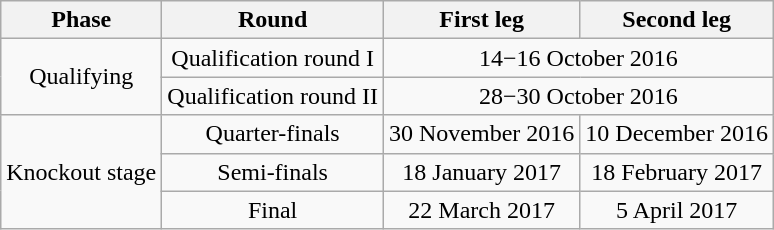<table class="wikitable" style="text-align:center">
<tr>
<th>Phase</th>
<th>Round</th>
<th>First leg</th>
<th>Second leg</th>
</tr>
<tr>
<td rowspan=2>Qualifying</td>
<td>Qualification round I</td>
<td colspan=2>14−16 October 2016</td>
</tr>
<tr>
<td>Qualification round II</td>
<td colspan=2>28−30 October 2016</td>
</tr>
<tr>
<td rowspan=3>Knockout stage</td>
<td>Quarter-finals</td>
<td>30 November 2016</td>
<td>10 December 2016</td>
</tr>
<tr>
<td>Semi-finals</td>
<td>18 January 2017</td>
<td>18 February 2017</td>
</tr>
<tr>
<td>Final</td>
<td>22 March 2017</td>
<td>5 April 2017</td>
</tr>
</table>
